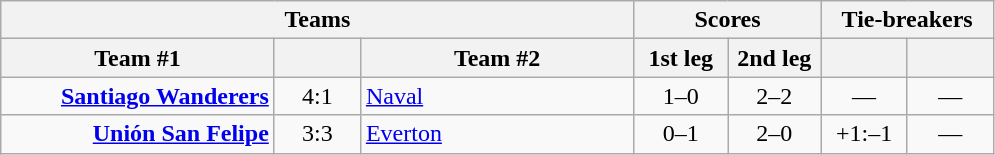<table class="wikitable" style="text-align:center;">
<tr>
<th colspan=3>Teams</th>
<th colspan=2>Scores</th>
<th colspan=3>Tie-breakers</th>
</tr>
<tr>
<th width="175">Team #1</th>
<th width="50"></th>
<th width="175">Team #2</th>
<th width="55">1st leg</th>
<th width="55">2nd leg</th>
<th width="50"></th>
<th width="50"></th>
</tr>
<tr>
<td align=right><strong><a href='#'>Santiago Wanderers</a></strong></td>
<td>4:1</td>
<td align=left><a href='#'>Naval</a></td>
<td>1–0</td>
<td>2–2</td>
<td>—</td>
<td>—</td>
</tr>
<tr>
<td align=right><strong><a href='#'>Unión San Felipe</a></strong></td>
<td>3:3</td>
<td align=left><a href='#'>Everton</a></td>
<td>0–1</td>
<td>2–0</td>
<td>+1:–1</td>
<td>—</td>
</tr>
</table>
